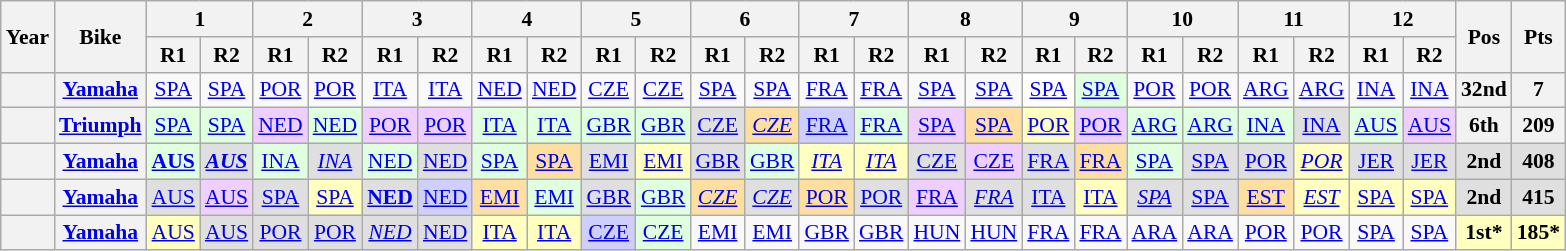<table class="wikitable" style="text-align:center; font-size:90%;">
<tr>
<th rowspan="2">Year</th>
<th rowspan="2">Bike</th>
<th colspan="2">1</th>
<th colspan="2">2</th>
<th colspan="2">3</th>
<th colspan="2">4</th>
<th colspan="2">5</th>
<th colspan="2">6</th>
<th colspan="2">7</th>
<th colspan="2">8</th>
<th colspan="2">9</th>
<th colspan="2">10</th>
<th colspan="2">11</th>
<th colspan="2">12</th>
<th rowspan="2">Pos</th>
<th rowspan="2">Pts</th>
</tr>
<tr>
<th>R1</th>
<th>R2</th>
<th>R1</th>
<th>R2</th>
<th>R1</th>
<th>R2</th>
<th>R1</th>
<th>R2</th>
<th>R1</th>
<th>R2</th>
<th>R1</th>
<th>R2</th>
<th>R1</th>
<th>R2</th>
<th>R1</th>
<th>R2</th>
<th>R1</th>
<th>R2</th>
<th>R1</th>
<th>R2</th>
<th>R1</th>
<th>R2</th>
<th>R1</th>
<th>R2</th>
</tr>
<tr>
<th></th>
<th><a href='#'>Yamaha</a></th>
<td><a href='#'>SPA</a></td>
<td><a href='#'>SPA</a></td>
<td><a href='#'>POR</a></td>
<td><a href='#'>POR</a></td>
<td><a href='#'>ITA</a></td>
<td><a href='#'>ITA</a></td>
<td><a href='#'>NED</a></td>
<td><a href='#'>NED</a></td>
<td><a href='#'>CZE</a></td>
<td><a href='#'>CZE</a></td>
<td><a href='#'>SPA</a></td>
<td><a href='#'>SPA</a></td>
<td><a href='#'>FRA</a></td>
<td><a href='#'>FRA</a></td>
<td><a href='#'>SPA</a></td>
<td><a href='#'>SPA</a></td>
<td style="background:#FFFFFF;"><a href='#'>SPA</a><br></td>
<td style="background:#DFFFDF;"><a href='#'>SPA</a><br></td>
<td><a href='#'>POR</a></td>
<td><a href='#'>POR</a></td>
<td><a href='#'>ARG</a></td>
<td><a href='#'>ARG</a></td>
<td><a href='#'>INA</a></td>
<td><a href='#'>INA</a></td>
<th>32nd</th>
<th>7</th>
</tr>
<tr>
<th></th>
<th><a href='#'>Triumph</a></th>
<td style="background:#DFFFDF;"><a href='#'>SPA</a><br></td>
<td style="background:#DFFFDF;"><a href='#'>SPA</a><br></td>
<td style="background:#EFCFFF;"><a href='#'>NED</a><br></td>
<td style="background:#DFFFDF;"><a href='#'>NED</a><br></td>
<td style="background:#EFCFFF;"><a href='#'>POR</a><br></td>
<td style="background:#EFCFFF;"><a href='#'>POR</a><br></td>
<td style="background:#DFFFDF;"><a href='#'>ITA</a><br></td>
<td style="background:#DFFFDF;"><a href='#'>ITA</a><br></td>
<td style="background:#DFFFDF;"><a href='#'>GBR</a><br></td>
<td style="background:#DFFFDF;"><a href='#'>GBR</a><br></td>
<td style="background:#DFDFDF;"><a href='#'>CZE</a><br></td>
<td style="background:#FFDF9F;"><em><a href='#'>CZE</a></em><br></td>
<td style="background:#CFCFFF;"><a href='#'>FRA</a><br></td>
<td style="background:#DFFFDF;"><a href='#'>FRA</a><br></td>
<td style="background:#EFCFFF;"><a href='#'>SPA</a><br></td>
<td style="background:#FFDF9F;"><a href='#'>SPA</a><br></td>
<td style="background:#FFFFBF;"><a href='#'>POR</a><br></td>
<td style="background:#EFCFFF;"><a href='#'>POR</a><br></td>
<td style="background:#DFFFDF;"><a href='#'>ARG</a><br></td>
<td style="background:#DFFFDF;"><a href='#'>ARG</a><br></td>
<td style="background:#DFFFDF;"><a href='#'>INA</a><br></td>
<td style="background:#DFDFDF;"><a href='#'>INA</a><br></td>
<td style="background:#DFFFDF;"><a href='#'>AUS</a><br></td>
<td style="background:#EFCFFF;"><a href='#'>AUS</a><br></td>
<th>6th</th>
<th>209</th>
</tr>
<tr>
<th></th>
<th><a href='#'>Yamaha</a></th>
<td style="background:#DFFFDF;"><strong><a href='#'>AUS</a></strong><br></td>
<td style="background:#DFDFDF;"><strong><em><a href='#'>AUS</a></em></strong><br></td>
<td style="background:#DFFFDF;"><a href='#'>INA</a><br></td>
<td style="background:#DFDFDF;"><em><a href='#'>INA</a></em><br></td>
<td style="background:#DFFFDF;"><a href='#'>NED</a><br></td>
<td style="background:#DFDFDF;"><a href='#'>NED</a><br></td>
<td style="background:#DFFFDF;"><a href='#'>SPA</a><br></td>
<td style="background:#FFDF9F;"><a href='#'>SPA</a><br></td>
<td style="background:#DFDFDF;"><a href='#'>EMI</a><br></td>
<td style="background:#FFFFBF;"><a href='#'>EMI</a><br></td>
<td style="background:#DFDFDF;"><a href='#'>GBR</a><br></td>
<td style="background:#DFFFDF;"><a href='#'>GBR</a><br></td>
<td style="background:#FFFFBF;"><em><a href='#'>ITA</a></em><br></td>
<td style="background:#ffffbf;"><em><a href='#'>ITA</a></em><br></td>
<td style="background:#DFDFDF;"><a href='#'>CZE</a><br></td>
<td style="background:#EFCFFF;"><a href='#'>CZE</a><br></td>
<td style="background:#DFDFDF;"><a href='#'>FRA</a><br></td>
<td style="background:#FFDF9F;"><a href='#'>FRA</a><br></td>
<td style="background:#DFFFDF;"><a href='#'>SPA</a><br></td>
<td style="background:#DFDFDF;"><a href='#'>SPA</a><br></td>
<td style="background:#DFDFDF;"><a href='#'>POR</a><br></td>
<td style="background:#FFFFBF;"><em><a href='#'>POR</a></em><br></td>
<td style="background:#DFDFDF;"><a href='#'>JER</a><br></td>
<td style="background:#DFDFDF;"><a href='#'>JER</a><br></td>
<th style="background:#DFDFDF;">2nd</th>
<th style="background:#DFDFDF;">408</th>
</tr>
<tr>
<th></th>
<th><a href='#'>Yamaha</a></th>
<td style="background:#DFDFDF;"><a href='#'>AUS</a><br></td>
<td style="background:#EFCFFF;"><a href='#'>AUS</a><br></td>
<td style="background:#DFDFDF;"><a href='#'>SPA</a><br></td>
<td style="background:#FFFFBF;"><a href='#'>SPA</a><br></td>
<td style="background:#DFDFDF;"><strong><a href='#'>NED</a></strong><br></td>
<td style="background:#CFCFFF;"><a href='#'>NED</a><br></td>
<td style="background:#FFDF9F;"><a href='#'>EMI</a><br></td>
<td style="background:#DFFFDF;"><a href='#'>EMI</a><br></td>
<td style="background:#DFDFDF;"><a href='#'>GBR</a><br></td>
<td style="background:#DFFFDF;"><a href='#'>GBR</a><br></td>
<td style="background:#FFDF9F;"><em><a href='#'>CZE</a></em><br></td>
<td style="background:#DFDFDF;"><em><a href='#'>CZE</a></em><br></td>
<td style="background:#FFDF9F;"><a href='#'>POR</a><br></td>
<td style="background:#DFDFDF;"><a href='#'>POR</a><br></td>
<td style="background:#EFCFFF;"><a href='#'>FRA</a><br></td>
<td style="background:#DFDFDF;"><em><a href='#'>FRA</a></em><br></td>
<td style="background:#DFDFDF;"><a href='#'>ITA</a><br></td>
<td style="background:#FFFFBF;"><a href='#'>ITA</a><br></td>
<td style="background:#DFDFDF;"><em><a href='#'>SPA</a></em><br></td>
<td style="background:#DFDFDF;"><a href='#'>SPA</a><br></td>
<td style="background:#FFDF9F;"><a href='#'>EST</a><br></td>
<td style="background:#FFFFBF;"><em><a href='#'>EST</a></em><br></td>
<td style="background:#FFFFBF;"><a href='#'>SPA</a><br></td>
<td style="background:#FFFFBF;"><a href='#'>SPA</a><br></td>
<th style="background:#DFDFDF;">2nd</th>
<th style="background:#DFDFDF;">415</th>
</tr>
<tr>
<th></th>
<th><a href='#'>Yamaha</a></th>
<td style="background:#FFFFBF;"><a href='#'>AUS</a><br></td>
<td style="background:#DFDFDF;"><a href='#'>AUS</a><br></td>
<td style="background:#DFDFDF;"><a href='#'>POR</a><br></td>
<td style="background:#DFDFDF;"><a href='#'>POR</a><br></td>
<td style="background:#DFDFDF;"><em><a href='#'>NED</a></em><br></td>
<td style="background:#DFDFDF;"><a href='#'>NED</a><br></td>
<td style="background:#FFFFBF;"><a href='#'>ITA</a><br></td>
<td style="background:#FFFFBF;"><a href='#'>ITA</a><br></td>
<td style="background:#CFCFFF;"><a href='#'>CZE</a><br></td>
<td style="background:#DFFFDF;"><a href='#'>CZE</a><br></td>
<td style="background:#;"><a href='#'>EMI</a><br></td>
<td style="background:#;"><a href='#'>EMI</a><br></td>
<td style="background:#;"><a href='#'>GBR</a><br></td>
<td style="background:#;"><a href='#'>GBR</a><br></td>
<td style="background:#;"><a href='#'>HUN</a><br></td>
<td style="background:#;"><a href='#'>HUN</a><br></td>
<td style="background:#;"><a href='#'>FRA</a><br></td>
<td style="background:#;"><a href='#'>FRA</a><br></td>
<td style="background:#;"><a href='#'>ARA</a><br></td>
<td style="background:#;"><a href='#'>ARA</a><br></td>
<td style="background:#;"><a href='#'>POR</a><br></td>
<td style="background:#;"><a href='#'>POR</a><br></td>
<td style="background:#;"><a href='#'>SPA</a><br></td>
<td style="background:#;"><a href='#'>SPA</a><br></td>
<th style="background:#FFFFBF;">1st*</th>
<th style="background:#FFFFBF;">185*</th>
</tr>
</table>
